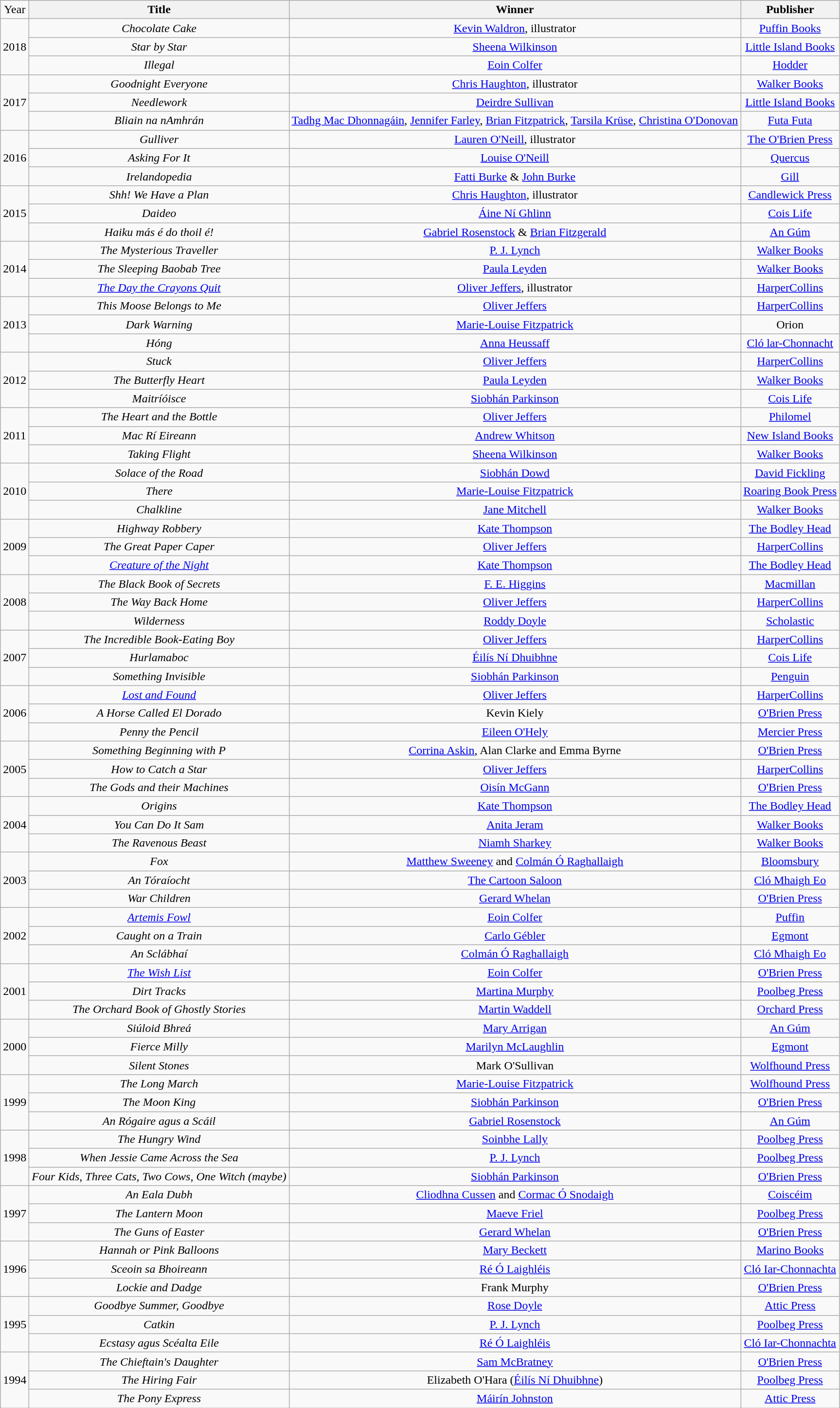<table class="wikitable" style="text-align:center;">
<tr>
<td>Year</td>
<th>Title</th>
<th>Winner</th>
<th>Publisher</th>
</tr>
<tr>
<td rowspan="3">2018</td>
<td><em>Chocolate Cake</em></td>
<td><a href='#'>Kevin Waldron</a>, illustrator</td>
<td><a href='#'>Puffin Books</a></td>
</tr>
<tr>
<td><em>Star by Star </em></td>
<td><a href='#'>Sheena Wilkinson</a></td>
<td><a href='#'>Little Island Books</a></td>
</tr>
<tr>
<td><em> Illegal </em></td>
<td><a href='#'>Eoin Colfer</a></td>
<td><a href='#'>Hodder</a></td>
</tr>
<tr>
<td rowspan="3">2017</td>
<td><em>Goodnight Everyone</em></td>
<td><a href='#'>Chris Haughton</a>, illustrator</td>
<td><a href='#'>Walker Books</a></td>
</tr>
<tr>
<td><em>Needlework </em></td>
<td><a href='#'>Deirdre Sullivan</a></td>
<td><a href='#'>Little Island Books</a></td>
</tr>
<tr>
<td><em>Bliain na nAmhrán</em></td>
<td><a href='#'>Tadhg Mac Dhonnagáin</a>, <a href='#'>Jennifer Farley</a>, <a href='#'>Brian Fitzpatrick</a>, <a href='#'>Tarsila Krüse</a>, <a href='#'>Christina O'Donovan</a></td>
<td><a href='#'>Futa Futa</a></td>
</tr>
<tr>
<td rowspan="3">2016</td>
<td><em>Gulliver</em></td>
<td><a href='#'>Lauren O'Neill</a>, illustrator</td>
<td><a href='#'>The O'Brien Press</a></td>
</tr>
<tr>
<td><em>Asking For It</em></td>
<td><a href='#'>Louise O'Neill</a></td>
<td><a href='#'>Quercus</a></td>
</tr>
<tr>
<td><em> Irelandopedia</em></td>
<td><a href='#'>Fatti Burke</a> & <a href='#'>John Burke</a></td>
<td><a href='#'>Gill</a></td>
</tr>
<tr>
<td rowspan="3">2015</td>
<td><em>Shh! We Have a Plan</em></td>
<td><a href='#'>Chris Haughton</a>, illustrator</td>
<td><a href='#'>Candlewick Press</a></td>
</tr>
<tr>
<td><em>Daideo</em></td>
<td><a href='#'>Áine Ní Ghlinn</a></td>
<td><a href='#'>Cois Life</a></td>
</tr>
<tr>
<td><em> Haiku más é do thoil é!</em></td>
<td><a href='#'>Gabriel Rosenstock</a> & <a href='#'>Brian Fitzgerald</a></td>
<td><a href='#'>An Gúm</a></td>
</tr>
<tr>
<td rowspan="3">2014</td>
<td><em>The Mysterious Traveller</em></td>
<td><a href='#'>P. J. Lynch </a></td>
<td><a href='#'>Walker Books</a></td>
</tr>
<tr>
<td><em>The Sleeping Baobab Tree</em></td>
<td><a href='#'>Paula Leyden</a></td>
<td><a href='#'>Walker Books</a></td>
</tr>
<tr>
<td><em><a href='#'>The Day the Crayons Quit</a></em></td>
<td><a href='#'>Oliver Jeffers</a>, illustrator</td>
<td><a href='#'>HarperCollins</a></td>
</tr>
<tr>
<td rowspan="3">2013</td>
<td><em>This Moose Belongs to Me</em></td>
<td><a href='#'>Oliver Jeffers</a></td>
<td><a href='#'>HarperCollins</a></td>
</tr>
<tr>
<td><em>Dark Warning</em></td>
<td><a href='#'>Marie-Louise Fitzpatrick</a></td>
<td>Orion</td>
</tr>
<tr>
<td><em>Hóng</em></td>
<td><a href='#'>Anna Heussaff</a></td>
<td><a href='#'>Cló lar-Chonnacht</a></td>
</tr>
<tr>
<td rowspan="3">2012</td>
<td><em>Stuck</em></td>
<td><a href='#'>Oliver Jeffers</a></td>
<td><a href='#'>HarperCollins</a></td>
</tr>
<tr>
<td><em>The Butterfly Heart</em></td>
<td><a href='#'>Paula Leyden</a></td>
<td><a href='#'>Walker Books</a></td>
</tr>
<tr>
<td><em>Maitríóisce</em></td>
<td><a href='#'>Siobhán Parkinson</a></td>
<td><a href='#'>Cois Life</a></td>
</tr>
<tr>
<td rowspan="3">2011</td>
<td><em>The Heart and the Bottle</em></td>
<td><a href='#'>Oliver Jeffers</a></td>
<td><a href='#'>Philomel</a></td>
</tr>
<tr>
<td><em>Mac Rí Eireann</em></td>
<td><a href='#'>Andrew Whitson</a></td>
<td><a href='#'>New Island Books</a></td>
</tr>
<tr>
<td><em>Taking Flight</em></td>
<td><a href='#'>Sheena Wilkinson</a></td>
<td><a href='#'>Walker Books</a></td>
</tr>
<tr>
<td rowspan="3">2010</td>
<td><em>Solace of the Road</em></td>
<td><a href='#'>Siobhán Dowd</a></td>
<td><a href='#'>David Fickling</a></td>
</tr>
<tr>
<td><em>There</em></td>
<td><a href='#'>Marie-Louise Fitzpatrick</a></td>
<td><a href='#'>Roaring Book Press</a></td>
</tr>
<tr>
<td><em>Chalkline</em></td>
<td><a href='#'>Jane Mitchell</a></td>
<td><a href='#'>Walker Books</a></td>
</tr>
<tr>
<td rowspan="3">2009</td>
<td><em>Highway Robbery</em></td>
<td><a href='#'>Kate Thompson</a></td>
<td><a href='#'>The Bodley Head</a></td>
</tr>
<tr>
<td><em>The Great Paper Caper</em></td>
<td><a href='#'>Oliver Jeffers</a></td>
<td><a href='#'>HarperCollins</a><br></td>
</tr>
<tr>
<td><em><a href='#'>Creature of the Night</a></em></td>
<td><a href='#'>Kate Thompson</a></td>
<td><a href='#'>The Bodley Head</a></td>
</tr>
<tr>
<td rowspan="3">2008</td>
<td><em>The Black Book of Secrets</em></td>
<td><a href='#'>F. E. Higgins</a></td>
<td><a href='#'>Macmillan</a><br></td>
</tr>
<tr>
<td><em>The Way Back Home</em></td>
<td><a href='#'>Oliver Jeffers</a></td>
<td><a href='#'>HarperCollins</a></td>
</tr>
<tr>
<td><em>Wilderness</em></td>
<td><a href='#'>Roddy Doyle</a></td>
<td><a href='#'>Scholastic</a></td>
</tr>
<tr>
<td rowspan="3">2007</td>
<td><em>The Incredible Book-Eating Boy</em></td>
<td><a href='#'>Oliver Jeffers</a></td>
<td><a href='#'>HarperCollins</a></td>
</tr>
<tr>
<td><em>Hurlamaboc</em></td>
<td><a href='#'>Éilís Ní Dhuibhne</a></td>
<td><a href='#'>Cois Life</a></td>
</tr>
<tr>
<td><em>Something Invisible</em></td>
<td><a href='#'>Siobhán Parkinson</a></td>
<td><a href='#'>Penguin</a></td>
</tr>
<tr>
<td rowspan="3">2006</td>
<td><em><a href='#'>Lost and Found</a></em></td>
<td><a href='#'>Oliver Jeffers</a></td>
<td><a href='#'>HarperCollins</a></td>
</tr>
<tr>
<td><em>A Horse Called El Dorado</em></td>
<td>Kevin Kiely</td>
<td><a href='#'>O'Brien Press</a></td>
</tr>
<tr>
<td><em>Penny the Pencil</em></td>
<td><a href='#'>Eileen O'Hely</a></td>
<td><a href='#'>Mercier Press</a></td>
</tr>
<tr>
<td rowspan="3">2005</td>
<td><em>Something Beginning with P</em></td>
<td><a href='#'>Corrina Askin</a>, Alan Clarke and Emma Byrne</td>
<td><a href='#'>O'Brien Press</a></td>
</tr>
<tr>
<td><em>How to Catch a Star</em></td>
<td><a href='#'>Oliver Jeffers</a></td>
<td><a href='#'>HarperCollins</a></td>
</tr>
<tr>
<td><em>The Gods and their Machines</em></td>
<td><a href='#'>Oisín McGann</a></td>
<td><a href='#'>O'Brien Press</a></td>
</tr>
<tr>
<td rowspan="3">2004</td>
<td><em>Origins</em></td>
<td><a href='#'>Kate Thompson</a></td>
<td><a href='#'>The Bodley Head</a> <br></td>
</tr>
<tr>
<td><em>You Can Do It Sam</em></td>
<td><a href='#'>Anita Jeram</a></td>
<td><a href='#'>Walker Books</a></td>
</tr>
<tr>
<td><em>The Ravenous Beast</em></td>
<td><a href='#'>Niamh Sharkey</a></td>
<td><a href='#'>Walker Books</a></td>
</tr>
<tr>
<td rowspan="3">2003</td>
<td><em>Fox</em></td>
<td><a href='#'>Matthew Sweeney</a> and <a href='#'>Colmán Ó Raghallaigh</a></td>
<td><a href='#'>Bloomsbury</a></td>
</tr>
<tr>
<td><em>An Tóraíocht</em></td>
<td><a href='#'>The Cartoon Saloon</a></td>
<td><a href='#'>Cló Mhaigh Eo</a></td>
</tr>
<tr>
<td><em>War Children</em></td>
<td><a href='#'>Gerard Whelan</a></td>
<td><a href='#'>O'Brien Press</a></td>
</tr>
<tr>
<td rowspan="3">2002</td>
<td><em><a href='#'>Artemis Fowl</a></em></td>
<td><a href='#'>Eoin Colfer</a></td>
<td><a href='#'>Puffin</a></td>
</tr>
<tr>
<td><em>Caught on a Train</em></td>
<td><a href='#'>Carlo Gébler</a></td>
<td><a href='#'>Egmont</a></td>
</tr>
<tr>
<td><em>An Sclábhaí</em></td>
<td><a href='#'>Colmán Ó Raghallaigh</a></td>
<td><a href='#'>Cló Mhaigh Eo</a></td>
</tr>
<tr>
<td rowspan="3">2001</td>
<td><em><a href='#'>The Wish List</a></em></td>
<td><a href='#'>Eoin Colfer</a></td>
<td><a href='#'>O'Brien Press</a></td>
</tr>
<tr>
<td><em>Dirt Tracks</em></td>
<td><a href='#'>Martina Murphy</a></td>
<td><a href='#'>Poolbeg Press</a></td>
</tr>
<tr>
<td><em>The Orchard Book of Ghostly Stories</em></td>
<td><a href='#'>Martin Waddell</a></td>
<td><a href='#'>Orchard Press</a></td>
</tr>
<tr>
<td rowspan="3">2000</td>
<td><em>Siúloid Bhreá</em></td>
<td><a href='#'>Mary Arrigan</a></td>
<td><a href='#'>An Gúm</a></td>
</tr>
<tr>
<td><em>Fierce Milly</em></td>
<td><a href='#'>Marilyn McLaughlin</a></td>
<td><a href='#'>Egmont</a></td>
</tr>
<tr>
<td><em>Silent Stones</em></td>
<td>Mark O'Sullivan</td>
<td><a href='#'>Wolfhound Press</a></td>
</tr>
<tr>
<td rowspan="3">1999</td>
<td><em>The Long March</em></td>
<td><a href='#'>Marie-Louise Fitzpatrick</a></td>
<td><a href='#'>Wolfhound Press</a></td>
</tr>
<tr>
<td><em>The Moon King</em></td>
<td><a href='#'>Siobhán Parkinson</a></td>
<td><a href='#'>O'Brien Press</a></td>
</tr>
<tr>
<td><em>An Rógaire agus a Scáil</em></td>
<td><a href='#'>Gabriel Rosenstock</a></td>
<td><a href='#'>An Gúm</a></td>
</tr>
<tr>
<td rowspan="3">1998</td>
<td><em>The Hungry Wind</em></td>
<td><a href='#'>Soinbhe Lally</a></td>
<td><a href='#'>Poolbeg Press</a></td>
</tr>
<tr>
<td><em>When Jessie Came Across the Sea</em></td>
<td><a href='#'>P. J. Lynch</a></td>
<td><a href='#'>Poolbeg Press</a></td>
</tr>
<tr>
<td><em>Four Kids, Three Cats, Two Cows, One Witch (maybe)</em></td>
<td><a href='#'>Siobhán Parkinson</a></td>
<td><a href='#'>O'Brien Press</a></td>
</tr>
<tr>
<td rowspan="3">1997</td>
<td><em>An Eala Dubh</em></td>
<td><a href='#'>Cliodhna Cussen</a> and <a href='#'>Cormac Ó Snodaigh</a></td>
<td><a href='#'>Coiscéim</a></td>
</tr>
<tr>
<td><em>The Lantern Moon</em></td>
<td><a href='#'>Maeve Friel</a></td>
<td><a href='#'>Poolbeg Press</a></td>
</tr>
<tr>
<td><em>The Guns of Easter</em></td>
<td><a href='#'>Gerard Whelan</a></td>
<td><a href='#'>O'Brien Press</a></td>
</tr>
<tr>
<td rowspan="3">1996</td>
<td><em>Hannah or Pink Balloons</em></td>
<td><a href='#'>Mary Beckett</a></td>
<td><a href='#'>Marino Books</a></td>
</tr>
<tr>
<td><em>Sceoin sa Bhoireann</em></td>
<td><a href='#'>Ré Ó Laighléis</a></td>
<td><a href='#'>Cló Iar-Chonnachta</a></td>
</tr>
<tr>
<td><em>Lockie and Dadge</em></td>
<td>Frank Murphy</td>
<td><a href='#'>O'Brien Press</a></td>
</tr>
<tr>
<td rowspan="3">1995</td>
<td><em>Goodbye Summer, Goodbye</em></td>
<td><a href='#'>Rose Doyle</a></td>
<td><a href='#'>Attic Press</a></td>
</tr>
<tr>
<td><em>Catkin</em></td>
<td><a href='#'>P. J. Lynch</a></td>
<td><a href='#'>Poolbeg Press</a></td>
</tr>
<tr>
<td><em>Ecstasy agus Scéalta Eile</em></td>
<td><a href='#'>Ré Ó Laighléis</a></td>
<td><a href='#'>Cló Iar-Chonnachta</a></td>
</tr>
<tr>
<td rowspan="3">1994</td>
<td><em>The Chieftain's Daughter</em></td>
<td><a href='#'>Sam McBratney</a></td>
<td><a href='#'>O'Brien Press</a></td>
</tr>
<tr>
<td><em>The Hiring Fair</em></td>
<td>Elizabeth O'Hara (<a href='#'>Éilís Ní Dhuibhne</a>)</td>
<td><a href='#'>Poolbeg Press</a></td>
</tr>
<tr>
<td><em>The Pony Express</em></td>
<td><a href='#'>Máirín Johnston</a></td>
<td><a href='#'>Attic Press</a></td>
</tr>
</table>
